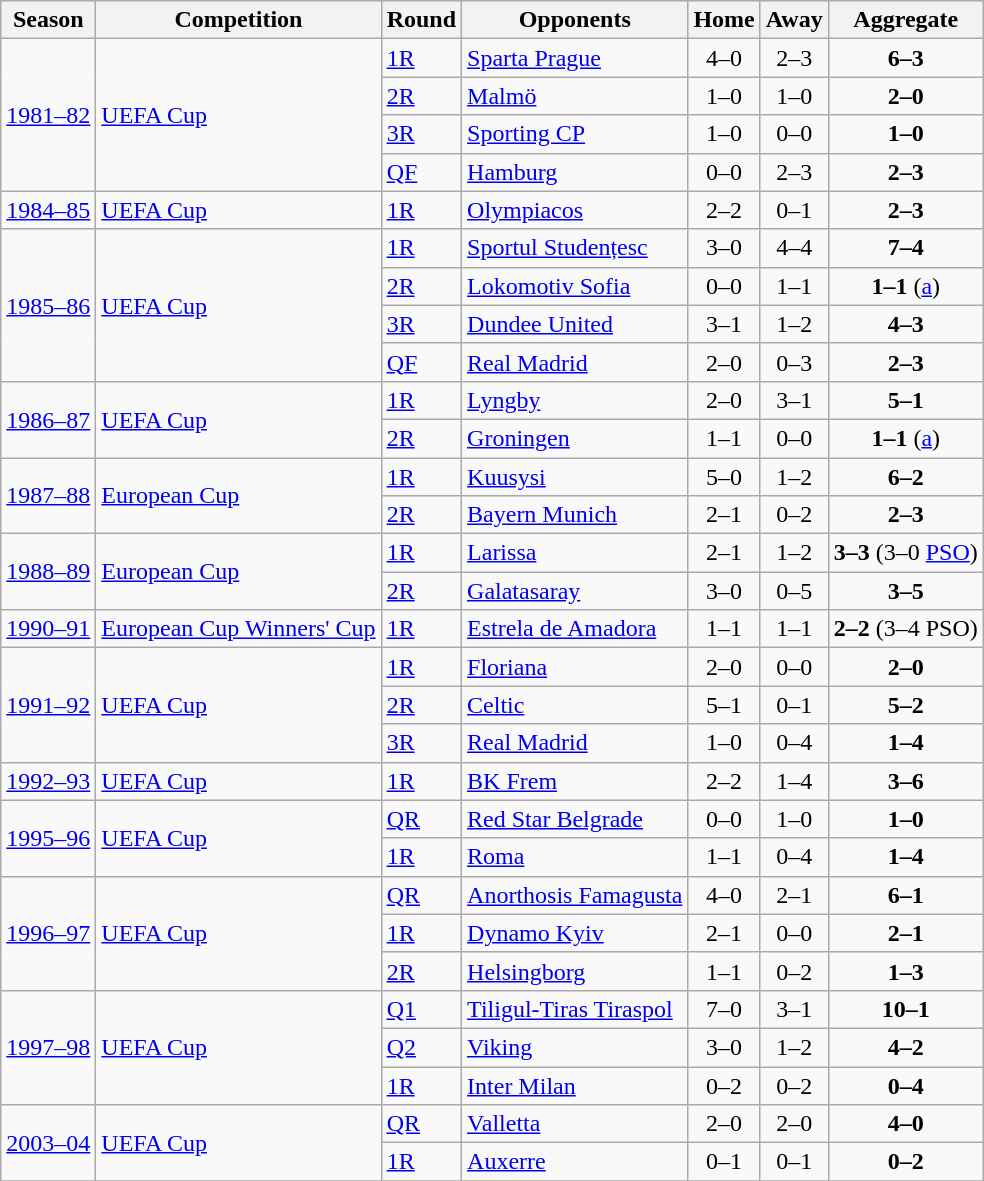<table class="wikitable">
<tr>
<th>Season</th>
<th>Competition</th>
<th>Round</th>
<th>Opponents</th>
<th>Home</th>
<th>Away</th>
<th>Aggregate</th>
</tr>
<tr>
<td rowspan="4"><a href='#'>1981–82</a></td>
<td rowspan="4"><a href='#'>UEFA Cup</a></td>
<td><a href='#'>1R</a></td>
<td> <a href='#'>Sparta Prague</a></td>
<td style="text-align:center;">4–0</td>
<td style="text-align:center;">2–3</td>
<td style="text-align:center;"><strong>6–3</strong></td>
</tr>
<tr>
<td><a href='#'>2R</a></td>
<td> <a href='#'>Malmö</a></td>
<td style="text-align:center;">1–0</td>
<td style="text-align:center;">1–0</td>
<td style="text-align:center;"><strong>2–0</strong></td>
</tr>
<tr>
<td><a href='#'>3R</a></td>
<td> <a href='#'>Sporting CP</a></td>
<td style="text-align:center;">1–0</td>
<td style="text-align:center;">0–0</td>
<td style="text-align:center;"><strong>1–0</strong></td>
</tr>
<tr>
<td><a href='#'>QF</a></td>
<td> <a href='#'>Hamburg</a></td>
<td style="text-align:center;">0–0</td>
<td style="text-align:center;">2–3</td>
<td style="text-align:center;"><strong>2–3</strong></td>
</tr>
<tr>
<td><a href='#'>1984–85</a></td>
<td><a href='#'>UEFA Cup</a></td>
<td><a href='#'>1R</a></td>
<td> <a href='#'>Olympiacos</a></td>
<td style="text-align:center;">2–2</td>
<td style="text-align:center;">0–1</td>
<td style="text-align:center;"><strong>2–3</strong></td>
</tr>
<tr>
<td rowspan="4"><a href='#'>1985–86</a></td>
<td rowspan="4"><a href='#'>UEFA Cup</a></td>
<td><a href='#'>1R</a></td>
<td> <a href='#'>Sportul Studențesc</a></td>
<td style="text-align:center;">3–0</td>
<td style="text-align:center;">4–4</td>
<td style="text-align:center;"><strong>7–4</strong></td>
</tr>
<tr>
<td><a href='#'>2R</a></td>
<td> <a href='#'>Lokomotiv Sofia</a></td>
<td style="text-align:center;">0–0</td>
<td style="text-align:center;">1–1</td>
<td style="text-align:center;"><strong>1–1</strong> (<a href='#'>a</a>)</td>
</tr>
<tr>
<td><a href='#'>3R</a></td>
<td> <a href='#'>Dundee United</a></td>
<td style="text-align:center;">3–1</td>
<td style="text-align:center;">1–2</td>
<td style="text-align:center;"><strong>4–3</strong></td>
</tr>
<tr>
<td><a href='#'>QF</a></td>
<td> <a href='#'>Real Madrid</a></td>
<td style="text-align:center;">2–0</td>
<td style="text-align:center;">0–3</td>
<td style="text-align:center;"><strong>2–3</strong></td>
</tr>
<tr>
<td rowspan="2"><a href='#'>1986–87</a></td>
<td rowspan="2"><a href='#'>UEFA Cup</a></td>
<td><a href='#'>1R</a></td>
<td> <a href='#'>Lyngby</a></td>
<td style="text-align:center;">2–0</td>
<td style="text-align:center;">3–1</td>
<td style="text-align:center;"><strong>5–1</strong></td>
</tr>
<tr>
<td><a href='#'>2R</a></td>
<td> <a href='#'>Groningen</a></td>
<td style="text-align:center;">1–1</td>
<td style="text-align:center;">0–0</td>
<td style="text-align:center;"><strong>1–1</strong> (<a href='#'>a</a>)</td>
</tr>
<tr>
<td rowspan="2"><a href='#'>1987–88</a></td>
<td rowspan="2"><a href='#'>European Cup</a></td>
<td><a href='#'>1R</a></td>
<td> <a href='#'>Kuusysi</a></td>
<td style="text-align:center;">5–0</td>
<td style="text-align:center;">1–2</td>
<td style="text-align:center;"><strong>6–2</strong></td>
</tr>
<tr>
<td><a href='#'>2R</a></td>
<td> <a href='#'>Bayern Munich</a></td>
<td style="text-align:center;">2–1</td>
<td style="text-align:center;">0–2</td>
<td style="text-align:center;"><strong>2–3</strong></td>
</tr>
<tr>
<td rowspan="2"><a href='#'>1988–89</a></td>
<td rowspan="2"><a href='#'>European Cup</a></td>
<td><a href='#'>1R</a></td>
<td> <a href='#'>Larissa</a></td>
<td style="text-align:center;">2–1</td>
<td style="text-align:center;">1–2</td>
<td style="text-align:center;"><strong>3–3</strong> (3–0 <a href='#'>PSO</a>)</td>
</tr>
<tr>
<td><a href='#'>2R</a></td>
<td> <a href='#'>Galatasaray</a></td>
<td style="text-align:center;">3–0</td>
<td style="text-align:center;">0–5</td>
<td style="text-align:center;"><strong>3–5</strong></td>
</tr>
<tr>
<td><a href='#'>1990–91</a></td>
<td><a href='#'>European Cup Winners' Cup</a></td>
<td><a href='#'>1R</a></td>
<td> <a href='#'>Estrela de Amadora</a></td>
<td style="text-align:center;">1–1</td>
<td style="text-align:center;">1–1</td>
<td style="text-align:center;"><strong>2–2</strong> (3–4 PSO)</td>
</tr>
<tr>
<td rowspan="3"><a href='#'>1991–92</a></td>
<td rowspan="3"><a href='#'>UEFA Cup</a></td>
<td><a href='#'>1R</a></td>
<td> <a href='#'>Floriana</a></td>
<td style="text-align:center;">2–0</td>
<td style="text-align:center;">0–0</td>
<td style="text-align:center;"><strong>2–0</strong></td>
</tr>
<tr>
<td><a href='#'>2R</a></td>
<td> <a href='#'>Celtic</a></td>
<td style="text-align:center;">5–1</td>
<td style="text-align:center;">0–1</td>
<td style="text-align:center;"><strong>5–2</strong></td>
</tr>
<tr>
<td><a href='#'>3R</a></td>
<td> <a href='#'>Real Madrid</a></td>
<td style="text-align:center;">1–0</td>
<td style="text-align:center;">0–4</td>
<td style="text-align:center;"><strong>1–4</strong></td>
</tr>
<tr>
<td><a href='#'>1992–93</a></td>
<td><a href='#'>UEFA Cup</a></td>
<td><a href='#'>1R</a></td>
<td> <a href='#'>BK Frem</a></td>
<td style="text-align:center;">2–2</td>
<td style="text-align:center;">1–4</td>
<td style="text-align:center;"><strong>3–6</strong></td>
</tr>
<tr>
<td rowspan="2"><a href='#'>1995–96</a></td>
<td rowspan="2"><a href='#'>UEFA Cup</a></td>
<td><a href='#'>QR</a></td>
<td> <a href='#'>Red Star Belgrade</a></td>
<td style="text-align:center;">0–0</td>
<td style="text-align:center;">1–0</td>
<td style="text-align:center;"><strong>1–0</strong></td>
</tr>
<tr>
<td><a href='#'>1R</a></td>
<td> <a href='#'>Roma</a></td>
<td style="text-align:center;">1–1</td>
<td style="text-align:center;">0–4</td>
<td style="text-align:center;"><strong>1–4</strong></td>
</tr>
<tr>
<td rowspan="3"><a href='#'>1996–97</a></td>
<td rowspan="3"><a href='#'>UEFA Cup</a></td>
<td><a href='#'>QR</a></td>
<td> <a href='#'>Anorthosis Famagusta</a></td>
<td style="text-align:center;">4–0</td>
<td style="text-align:center;">2–1</td>
<td style="text-align:center;"><strong>6–1</strong></td>
</tr>
<tr>
<td><a href='#'>1R</a></td>
<td> <a href='#'>Dynamo Kyiv</a></td>
<td style="text-align:center;">2–1</td>
<td style="text-align:center;">0–0</td>
<td style="text-align:center;"><strong>2–1</strong></td>
</tr>
<tr>
<td><a href='#'>2R</a></td>
<td> <a href='#'>Helsingborg</a></td>
<td style="text-align:center;">1–1</td>
<td style="text-align:center;">0–2</td>
<td style="text-align:center;"><strong>1–3</strong></td>
</tr>
<tr>
<td rowspan="3"><a href='#'>1997–98</a></td>
<td rowspan="3"><a href='#'>UEFA Cup</a></td>
<td><a href='#'>Q1</a></td>
<td> <a href='#'>Tiligul-Tiras Tiraspol</a></td>
<td style="text-align:center;">7–0</td>
<td style="text-align:center;">3–1</td>
<td style="text-align:center;"><strong>10–1</strong></td>
</tr>
<tr>
<td><a href='#'>Q2</a></td>
<td> <a href='#'>Viking</a></td>
<td style="text-align:center;">3–0</td>
<td style="text-align:center;">1–2</td>
<td style="text-align:center;"><strong>4–2</strong></td>
</tr>
<tr>
<td><a href='#'>1R</a></td>
<td> <a href='#'>Inter Milan</a></td>
<td style="text-align:center;">0–2</td>
<td style="text-align:center;">0–2</td>
<td style="text-align:center;"><strong>0–4</strong></td>
</tr>
<tr>
<td rowspan="2"><a href='#'>2003–04</a></td>
<td rowspan="2"><a href='#'>UEFA Cup</a></td>
<td><a href='#'>QR</a></td>
<td> <a href='#'>Valletta</a></td>
<td style="text-align:center;">2–0</td>
<td style="text-align:center;">2–0</td>
<td style="text-align:center;"><strong>4–0</strong></td>
</tr>
<tr>
<td><a href='#'>1R</a></td>
<td> <a href='#'>Auxerre</a></td>
<td style="text-align:center;">0–1</td>
<td style="text-align:center;">0–1</td>
<td style="text-align:center;"><strong>0–2</strong></td>
</tr>
<tr>
</tr>
</table>
